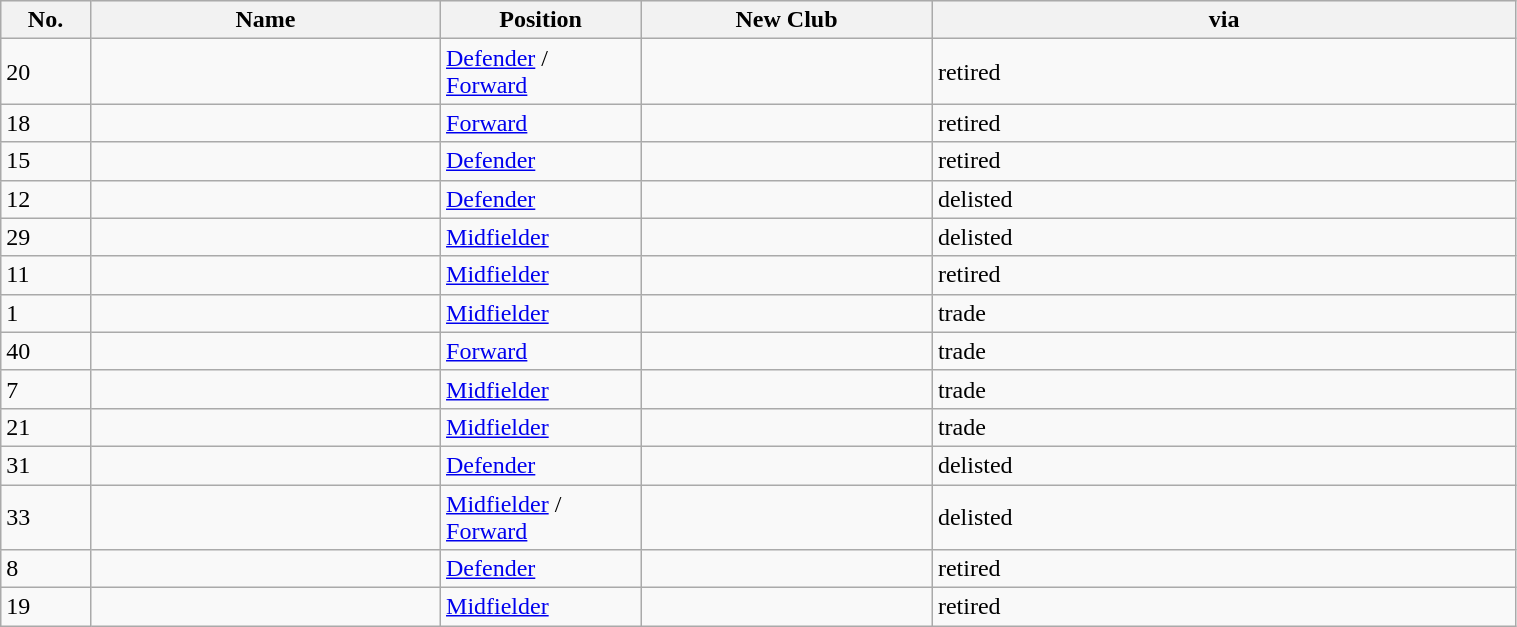<table class="wikitable sortable" style="width:80%;">
<tr style="background:#efefef;">
<th width=1%>No.</th>
<th width=6%>Name</th>
<th width=2%>Position</th>
<th width=5%>New Club</th>
<th width=10%>via</th>
</tr>
<tr>
<td align=left>20</td>
<td></td>
<td><a href='#'>Defender</a> / <a href='#'>Forward</a></td>
<td></td>
<td>retired</td>
</tr>
<tr>
<td align=left>18</td>
<td></td>
<td><a href='#'>Forward</a></td>
<td></td>
<td>retired</td>
</tr>
<tr>
<td align=left>15</td>
<td></td>
<td><a href='#'>Defender</a></td>
<td></td>
<td>retired</td>
</tr>
<tr>
<td align=left>12</td>
<td></td>
<td><a href='#'>Defender</a></td>
<td></td>
<td>delisted</td>
</tr>
<tr>
<td align=left>29</td>
<td></td>
<td><a href='#'>Midfielder</a></td>
<td></td>
<td>delisted</td>
</tr>
<tr>
<td align=left>11</td>
<td></td>
<td><a href='#'>Midfielder</a></td>
<td></td>
<td>retired</td>
</tr>
<tr>
<td align=left>1</td>
<td></td>
<td><a href='#'>Midfielder</a></td>
<td></td>
<td>trade</td>
</tr>
<tr>
<td align=left>40</td>
<td></td>
<td><a href='#'>Forward</a></td>
<td></td>
<td>trade</td>
</tr>
<tr>
<td align=left>7</td>
<td></td>
<td><a href='#'>Midfielder</a></td>
<td></td>
<td>trade</td>
</tr>
<tr>
<td align=left>21</td>
<td></td>
<td><a href='#'>Midfielder</a></td>
<td></td>
<td>trade</td>
</tr>
<tr>
<td align=left>31</td>
<td></td>
<td><a href='#'>Defender</a></td>
<td></td>
<td>delisted</td>
</tr>
<tr>
<td align=left>33</td>
<td></td>
<td><a href='#'>Midfielder</a> / <a href='#'>Forward</a></td>
<td></td>
<td>delisted</td>
</tr>
<tr>
<td align=left>8</td>
<td></td>
<td><a href='#'>Defender</a></td>
<td></td>
<td>retired</td>
</tr>
<tr>
<td align=left>19</td>
<td></td>
<td><a href='#'>Midfielder</a></td>
<td></td>
<td>retired</td>
</tr>
</table>
